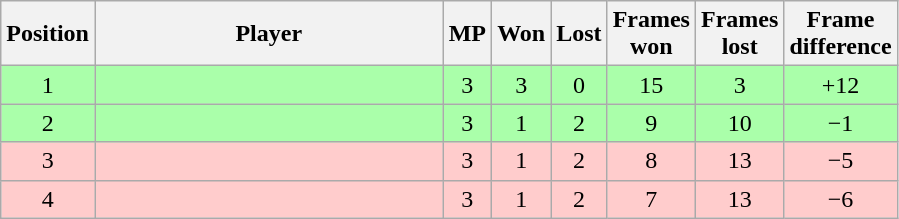<table class="wikitable" style="text-align: center;">
<tr>
<th width=25>Position</th>
<th width=225>Player</th>
<th width=25>MP</th>
<th width=25>Won</th>
<th width=25>Lost</th>
<th width=25>Frames won</th>
<th width=25>Frames lost</th>
<th width=25>Frame difference</th>
</tr>
<tr style="background:#afa;">
<td>1</td>
<td style="text-align:left;"></td>
<td>3</td>
<td>3</td>
<td>0</td>
<td>15</td>
<td>3</td>
<td>+12</td>
</tr>
<tr style="background:#afa;">
<td>2</td>
<td style="text-align:left;"></td>
<td>3</td>
<td>1</td>
<td>2</td>
<td>9</td>
<td>10</td>
<td>−1</td>
</tr>
<tr style="background:#fcc;">
<td>3</td>
<td style="text-align:left;"></td>
<td>3</td>
<td>1</td>
<td>2</td>
<td>8</td>
<td>13</td>
<td>−5</td>
</tr>
<tr style="background:#fcc;">
<td>4</td>
<td style="text-align:left;"></td>
<td>3</td>
<td>1</td>
<td>2</td>
<td>7</td>
<td>13</td>
<td>−6</td>
</tr>
</table>
